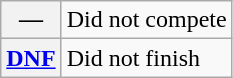<table class="wikitable">
<tr>
<th scope="row">—</th>
<td>Did not compete</td>
</tr>
<tr>
<th scope="row"><a href='#'>DNF</a></th>
<td>Did not finish</td>
</tr>
</table>
